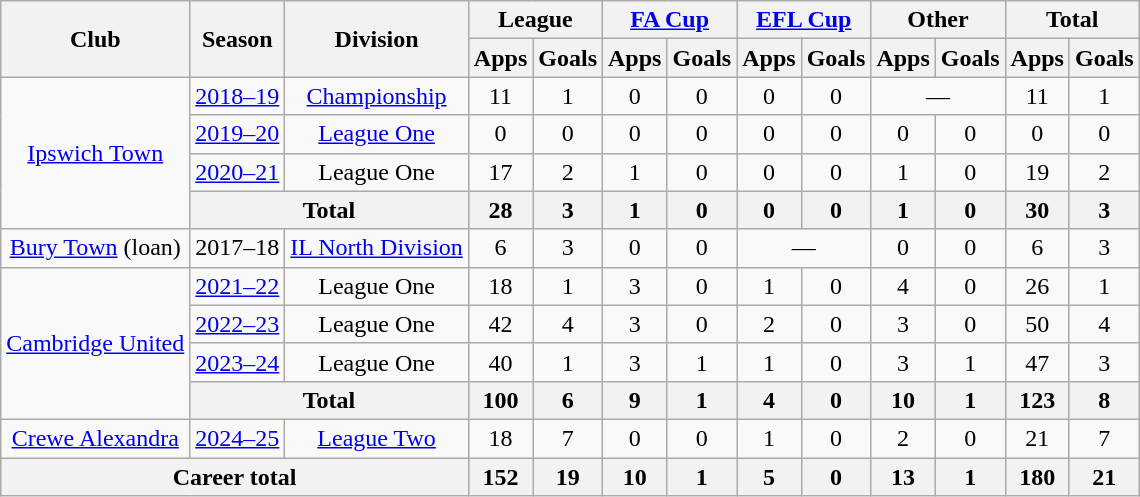<table class="wikitable" style="text-align:center;">
<tr>
<th rowspan="2">Club</th>
<th rowspan="2">Season</th>
<th rowspan="2">Division</th>
<th colspan="2">League</th>
<th colspan="2"><a href='#'>FA Cup</a></th>
<th colspan="2"><a href='#'>EFL Cup</a></th>
<th colspan="2">Other</th>
<th colspan="2">Total</th>
</tr>
<tr>
<th>Apps</th>
<th>Goals</th>
<th>Apps</th>
<th>Goals</th>
<th>Apps</th>
<th>Goals</th>
<th>Apps</th>
<th>Goals</th>
<th>Apps</th>
<th>Goals</th>
</tr>
<tr>
<td rowspan="4"><a href='#'>Ipswich Town</a></td>
<td><a href='#'>2018–19</a></td>
<td><a href='#'>Championship</a></td>
<td>11</td>
<td>1</td>
<td>0</td>
<td>0</td>
<td>0</td>
<td>0</td>
<td colspan="2">—</td>
<td>11</td>
<td>1</td>
</tr>
<tr>
<td><a href='#'>2019–20</a></td>
<td><a href='#'>League One</a></td>
<td>0</td>
<td>0</td>
<td>0</td>
<td>0</td>
<td>0</td>
<td>0</td>
<td>0</td>
<td>0</td>
<td>0</td>
<td>0</td>
</tr>
<tr>
<td><a href='#'>2020–21</a></td>
<td>League One</td>
<td>17</td>
<td>2</td>
<td>1</td>
<td>0</td>
<td>0</td>
<td>0</td>
<td>1</td>
<td>0</td>
<td>19</td>
<td>2</td>
</tr>
<tr>
<th colspan=2>Total</th>
<th>28</th>
<th>3</th>
<th>1</th>
<th>0</th>
<th>0</th>
<th>0</th>
<th>1</th>
<th>0</th>
<th>30</th>
<th>3</th>
</tr>
<tr>
<td><a href='#'>Bury Town</a> (loan)</td>
<td>2017–18</td>
<td><a href='#'>IL North Division</a></td>
<td>6</td>
<td>3</td>
<td>0</td>
<td>0</td>
<td colspan="2">—</td>
<td>0</td>
<td>0</td>
<td>6</td>
<td>3</td>
</tr>
<tr>
<td rowspan="4"><a href='#'>Cambridge United</a></td>
<td><a href='#'>2021–22</a></td>
<td>League One</td>
<td>18</td>
<td>1</td>
<td>3</td>
<td>0</td>
<td>1</td>
<td>0</td>
<td>4</td>
<td>0</td>
<td>26</td>
<td>1</td>
</tr>
<tr>
<td><a href='#'>2022–23</a></td>
<td>League One</td>
<td>42</td>
<td>4</td>
<td>3</td>
<td>0</td>
<td>2</td>
<td>0</td>
<td>3</td>
<td>0</td>
<td>50</td>
<td>4</td>
</tr>
<tr>
<td><a href='#'>2023–24</a></td>
<td>League One</td>
<td>40</td>
<td>1</td>
<td>3</td>
<td>1</td>
<td>1</td>
<td>0</td>
<td>3</td>
<td>1</td>
<td>47</td>
<td>3</td>
</tr>
<tr>
<th colspan=2>Total</th>
<th>100</th>
<th>6</th>
<th>9</th>
<th>1</th>
<th>4</th>
<th>0</th>
<th>10</th>
<th>1</th>
<th>123</th>
<th>8</th>
</tr>
<tr>
<td><a href='#'>Crewe Alexandra</a></td>
<td><a href='#'>2024–25</a></td>
<td><a href='#'>League Two</a></td>
<td>18</td>
<td>7</td>
<td>0</td>
<td>0</td>
<td>1</td>
<td>0</td>
<td>2</td>
<td>0</td>
<td>21</td>
<td>7</td>
</tr>
<tr>
<th colspan=3>Career total</th>
<th>152</th>
<th>19</th>
<th>10</th>
<th>1</th>
<th>5</th>
<th>0</th>
<th>13</th>
<th>1</th>
<th>180</th>
<th>21</th>
</tr>
</table>
